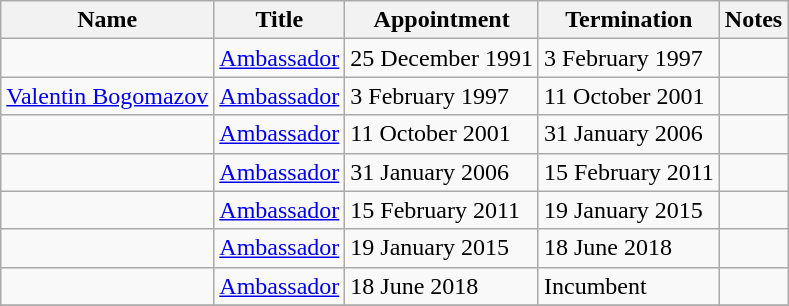<table class="wikitable">
<tr valign="middle">
<th>Name</th>
<th>Title</th>
<th>Appointment</th>
<th>Termination</th>
<th>Notes</th>
</tr>
<tr>
<td></td>
<td><a href='#'>Ambassador</a></td>
<td>25 December 1991</td>
<td>3 February 1997</td>
<td></td>
</tr>
<tr>
<td><a href='#'>Valentin Bogomazov</a></td>
<td><a href='#'>Ambassador</a></td>
<td>3 February 1997</td>
<td>11 October 2001</td>
<td></td>
</tr>
<tr>
<td></td>
<td><a href='#'>Ambassador</a></td>
<td>11 October 2001</td>
<td>31 January 2006</td>
<td></td>
</tr>
<tr>
<td></td>
<td><a href='#'>Ambassador</a></td>
<td>31 January 2006</td>
<td>15 February 2011</td>
<td></td>
</tr>
<tr>
<td></td>
<td><a href='#'>Ambassador</a></td>
<td>15 February 2011</td>
<td>19 January 2015</td>
<td></td>
</tr>
<tr>
<td></td>
<td><a href='#'>Ambassador</a></td>
<td>19 January 2015</td>
<td>18 June 2018</td>
<td></td>
</tr>
<tr>
<td></td>
<td><a href='#'>Ambassador</a></td>
<td>18 June 2018</td>
<td>Incumbent</td>
<td></td>
</tr>
<tr>
</tr>
</table>
